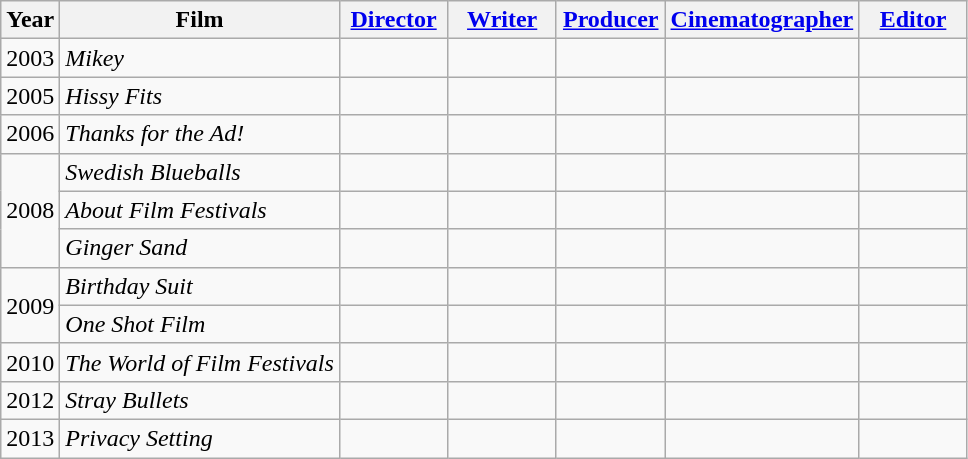<table class="wikitable sortable" style="text-align:left">
<tr>
<th>Year</th>
<th>Film</th>
<th width=65><a href='#'>Director</a></th>
<th width=65><a href='#'>Writer</a></th>
<th width=65><a href='#'>Producer</a></th>
<th width=65><a href='#'>Cinematographer</a></th>
<th width=65><a href='#'>Editor</a></th>
</tr>
<tr>
<td>2003</td>
<td><em>Mikey</em></td>
<td></td>
<td></td>
<td></td>
<td></td>
<td></td>
</tr>
<tr>
<td>2005</td>
<td><em>Hissy Fits</em></td>
<td></td>
<td></td>
<td></td>
<td></td>
<td></td>
</tr>
<tr>
<td>2006</td>
<td><em>Thanks for the Ad!</em></td>
<td></td>
<td></td>
<td></td>
<td></td>
<td></td>
</tr>
<tr>
<td rowspan=3>2008</td>
<td><em>Swedish Blueballs</em></td>
<td></td>
<td></td>
<td></td>
<td></td>
<td></td>
</tr>
<tr>
<td><em>About Film Festivals</em></td>
<td></td>
<td></td>
<td></td>
<td></td>
<td></td>
</tr>
<tr>
<td><em>Ginger Sand</em></td>
<td></td>
<td></td>
<td></td>
<td></td>
<td></td>
</tr>
<tr>
<td rowspan=2>2009</td>
<td><em>Birthday Suit</em></td>
<td></td>
<td></td>
<td></td>
<td></td>
<td></td>
</tr>
<tr>
<td><em>One Shot Film</em></td>
<td></td>
<td></td>
<td></td>
<td></td>
<td></td>
</tr>
<tr>
<td>2010</td>
<td><em>The World of Film Festivals</em></td>
<td></td>
<td></td>
<td></td>
<td></td>
<td></td>
</tr>
<tr>
<td>2012</td>
<td><em>Stray Bullets</em></td>
<td></td>
<td></td>
<td></td>
<td></td>
<td></td>
</tr>
<tr>
<td>2013</td>
<td><em>Privacy Setting</em></td>
<td></td>
<td></td>
<td></td>
<td></td>
<td></td>
</tr>
</table>
